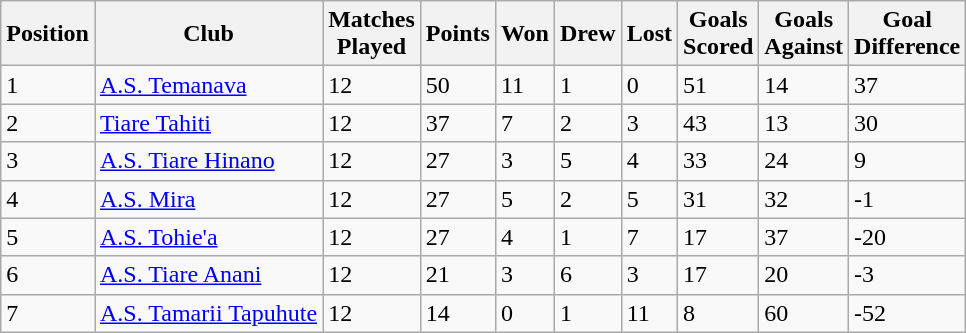<table class="wikitable">
<tr>
<th>Position</th>
<th>Club</th>
<th>Matches<br>Played</th>
<th>Points</th>
<th>Won</th>
<th>Drew</th>
<th>Lost</th>
<th>Goals<br>Scored</th>
<th>Goals<br>Against</th>
<th>Goal<br>Difference</th>
</tr>
<tr>
<td>1</td>
<td><a href='#'>A.S. Temanava</a></td>
<td>12</td>
<td>50</td>
<td>11</td>
<td>1</td>
<td>0</td>
<td>51</td>
<td>14</td>
<td>37</td>
</tr>
<tr>
<td>2</td>
<td><a href='#'>Tiare Tahiti</a></td>
<td>12</td>
<td>37</td>
<td>7</td>
<td>2</td>
<td>3</td>
<td>43</td>
<td>13</td>
<td>30</td>
</tr>
<tr>
<td>3</td>
<td><a href='#'>A.S. Tiare Hinano</a></td>
<td>12</td>
<td>27</td>
<td>3</td>
<td>5</td>
<td>4</td>
<td>33</td>
<td>24</td>
<td>9</td>
</tr>
<tr>
<td>4</td>
<td><a href='#'>A.S. Mira</a></td>
<td>12</td>
<td>27</td>
<td>5</td>
<td>2</td>
<td>5</td>
<td>31</td>
<td>32</td>
<td>-1</td>
</tr>
<tr>
<td>5</td>
<td><a href='#'>A.S. Tohie'a</a></td>
<td>12</td>
<td>27</td>
<td>4</td>
<td>1</td>
<td>7</td>
<td>17</td>
<td>37</td>
<td>-20</td>
</tr>
<tr>
<td>6</td>
<td><a href='#'>A.S. Tiare Anani</a></td>
<td>12</td>
<td>21</td>
<td>3</td>
<td>6</td>
<td>3</td>
<td>17</td>
<td>20</td>
<td>-3</td>
</tr>
<tr>
<td>7</td>
<td><a href='#'>A.S. Tamarii Tapuhute</a></td>
<td>12</td>
<td>14</td>
<td>0</td>
<td>1</td>
<td>11</td>
<td>8</td>
<td>60</td>
<td>-52</td>
</tr>
</table>
